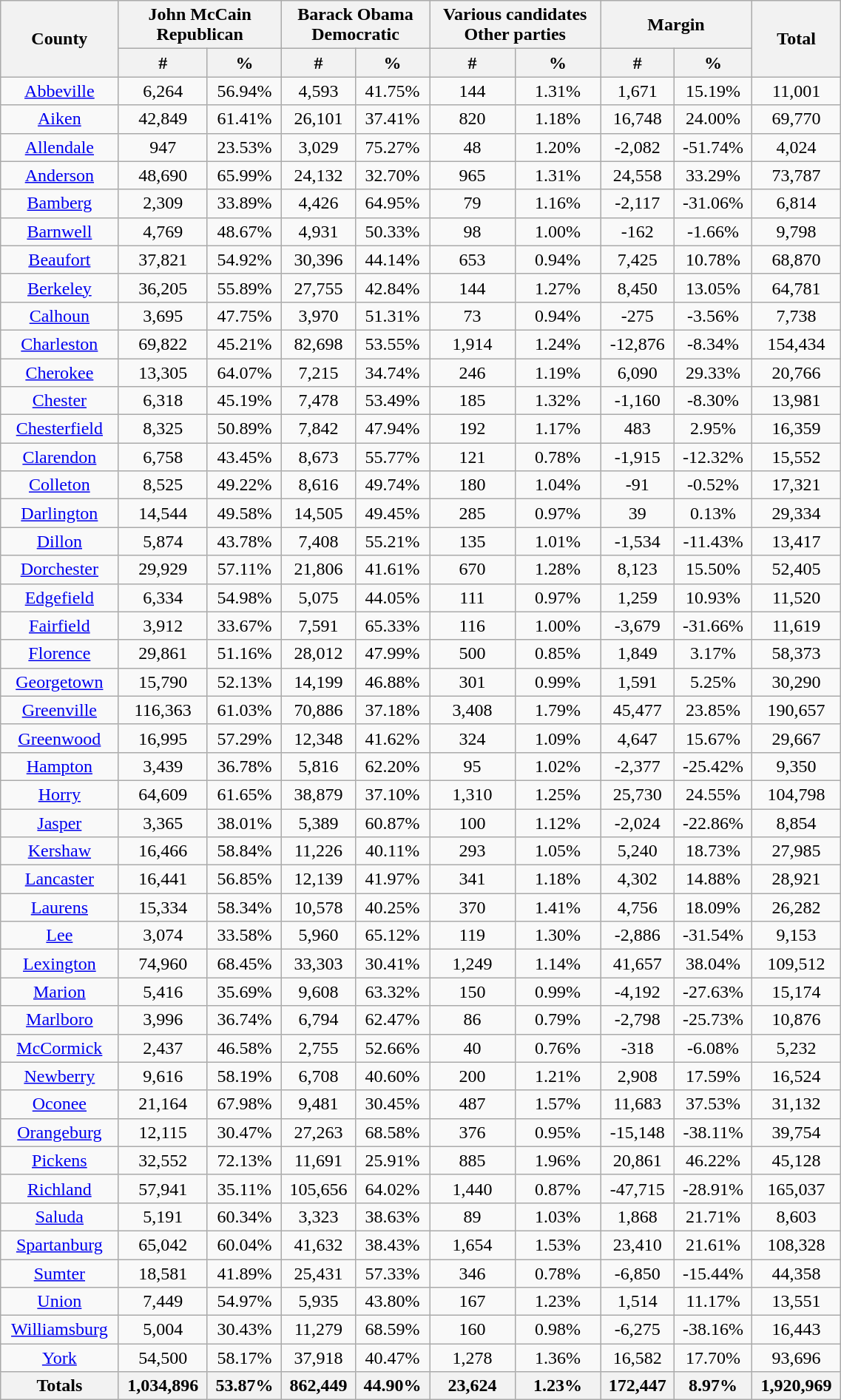<table width="60%" class="wikitable sortable">
<tr>
<th rowspan="2">County</th>
<th colspan="2">John McCain<br>Republican</th>
<th colspan="2">Barack Obama<br>Democratic</th>
<th colspan="2">Various candidates<br>Other parties</th>
<th colspan="2">Margin</th>
<th rowspan="2">Total</th>
</tr>
<tr>
<th style="text-align:center;" data-sort-type="number">#</th>
<th style="text-align:center;" data-sort-type="number">%</th>
<th style="text-align:center;" data-sort-type="number">#</th>
<th style="text-align:center;" data-sort-type="number">%</th>
<th style="text-align:center;" data-sort-type="number">#</th>
<th style="text-align:center;" data-sort-type="number">%</th>
<th style="text-align:center;" data-sort-type="number">#</th>
<th style="text-align:center;" data-sort-type="number">%</th>
</tr>
<tr style="text-align:center;">
<td><a href='#'>Abbeville</a></td>
<td>6,264</td>
<td>56.94%</td>
<td>4,593</td>
<td>41.75%</td>
<td>144</td>
<td>1.31%</td>
<td>1,671</td>
<td>15.19%</td>
<td>11,001</td>
</tr>
<tr style="text-align:center;">
<td><a href='#'>Aiken</a></td>
<td>42,849</td>
<td>61.41%</td>
<td>26,101</td>
<td>37.41%</td>
<td>820</td>
<td>1.18%</td>
<td>16,748</td>
<td>24.00%</td>
<td>69,770</td>
</tr>
<tr style="text-align:center;">
<td><a href='#'>Allendale</a></td>
<td>947</td>
<td>23.53%</td>
<td>3,029</td>
<td>75.27%</td>
<td>48</td>
<td>1.20%</td>
<td>-2,082</td>
<td>-51.74%</td>
<td>4,024</td>
</tr>
<tr style="text-align:center;">
<td><a href='#'>Anderson</a></td>
<td>48,690</td>
<td>65.99%</td>
<td>24,132</td>
<td>32.70%</td>
<td>965</td>
<td>1.31%</td>
<td>24,558</td>
<td>33.29%</td>
<td>73,787</td>
</tr>
<tr style="text-align:center;">
<td><a href='#'>Bamberg</a></td>
<td>2,309</td>
<td>33.89%</td>
<td>4,426</td>
<td>64.95%</td>
<td>79</td>
<td>1.16%</td>
<td>-2,117</td>
<td>-31.06%</td>
<td>6,814</td>
</tr>
<tr style="text-align:center;">
<td><a href='#'>Barnwell</a></td>
<td>4,769</td>
<td>48.67%</td>
<td>4,931</td>
<td>50.33%</td>
<td>98</td>
<td>1.00%</td>
<td>-162</td>
<td>-1.66%</td>
<td>9,798</td>
</tr>
<tr style="text-align:center;">
<td><a href='#'>Beaufort</a></td>
<td>37,821</td>
<td>54.92%</td>
<td>30,396</td>
<td>44.14%</td>
<td>653</td>
<td>0.94%</td>
<td>7,425</td>
<td>10.78%</td>
<td>68,870</td>
</tr>
<tr style="text-align:center;">
<td><a href='#'>Berkeley</a></td>
<td>36,205</td>
<td>55.89%</td>
<td>27,755</td>
<td>42.84%</td>
<td>144</td>
<td>1.27%</td>
<td>8,450</td>
<td>13.05%</td>
<td>64,781</td>
</tr>
<tr style="text-align:center;">
<td><a href='#'>Calhoun</a></td>
<td>3,695</td>
<td>47.75%</td>
<td>3,970</td>
<td>51.31%</td>
<td>73</td>
<td>0.94%</td>
<td>-275</td>
<td>-3.56%</td>
<td>7,738</td>
</tr>
<tr style="text-align:center;">
<td><a href='#'>Charleston</a></td>
<td>69,822</td>
<td>45.21%</td>
<td>82,698</td>
<td>53.55%</td>
<td>1,914</td>
<td>1.24%</td>
<td>-12,876</td>
<td>-8.34%</td>
<td>154,434</td>
</tr>
<tr style="text-align:center;">
<td><a href='#'>Cherokee</a></td>
<td>13,305</td>
<td>64.07%</td>
<td>7,215</td>
<td>34.74%</td>
<td>246</td>
<td>1.19%</td>
<td>6,090</td>
<td>29.33%</td>
<td>20,766</td>
</tr>
<tr style="text-align:center;">
<td><a href='#'>Chester</a></td>
<td>6,318</td>
<td>45.19%</td>
<td>7,478</td>
<td>53.49%</td>
<td>185</td>
<td>1.32%</td>
<td>-1,160</td>
<td>-8.30%</td>
<td>13,981</td>
</tr>
<tr style="text-align:center;">
<td><a href='#'>Chesterfield</a></td>
<td>8,325</td>
<td>50.89%</td>
<td>7,842</td>
<td>47.94%</td>
<td>192</td>
<td>1.17%</td>
<td>483</td>
<td>2.95%</td>
<td>16,359</td>
</tr>
<tr style="text-align:center;">
<td><a href='#'>Clarendon</a></td>
<td>6,758</td>
<td>43.45%</td>
<td>8,673</td>
<td>55.77%</td>
<td>121</td>
<td>0.78%</td>
<td>-1,915</td>
<td>-12.32%</td>
<td>15,552</td>
</tr>
<tr style="text-align:center;">
<td><a href='#'>Colleton</a></td>
<td>8,525</td>
<td>49.22%</td>
<td>8,616</td>
<td>49.74%</td>
<td>180</td>
<td>1.04%</td>
<td>-91</td>
<td>-0.52%</td>
<td>17,321</td>
</tr>
<tr style="text-align:center;">
<td><a href='#'>Darlington</a></td>
<td>14,544</td>
<td>49.58%</td>
<td>14,505</td>
<td>49.45%</td>
<td>285</td>
<td>0.97%</td>
<td>39</td>
<td>0.13%</td>
<td>29,334</td>
</tr>
<tr style="text-align:center;">
<td><a href='#'>Dillon</a></td>
<td>5,874</td>
<td>43.78%</td>
<td>7,408</td>
<td>55.21%</td>
<td>135</td>
<td>1.01%</td>
<td>-1,534</td>
<td>-11.43%</td>
<td>13,417</td>
</tr>
<tr style="text-align:center;">
<td><a href='#'>Dorchester</a></td>
<td>29,929</td>
<td>57.11%</td>
<td>21,806</td>
<td>41.61%</td>
<td>670</td>
<td>1.28%</td>
<td>8,123</td>
<td>15.50%</td>
<td>52,405</td>
</tr>
<tr style="text-align:center;">
<td><a href='#'>Edgefield</a></td>
<td>6,334</td>
<td>54.98%</td>
<td>5,075</td>
<td>44.05%</td>
<td>111</td>
<td>0.97%</td>
<td>1,259</td>
<td>10.93%</td>
<td>11,520</td>
</tr>
<tr style="text-align:center;">
<td><a href='#'>Fairfield</a></td>
<td>3,912</td>
<td>33.67%</td>
<td>7,591</td>
<td>65.33%</td>
<td>116</td>
<td>1.00%</td>
<td>-3,679</td>
<td>-31.66%</td>
<td>11,619</td>
</tr>
<tr style="text-align:center;">
<td><a href='#'>Florence</a></td>
<td>29,861</td>
<td>51.16%</td>
<td>28,012</td>
<td>47.99%</td>
<td>500</td>
<td>0.85%</td>
<td>1,849</td>
<td>3.17%</td>
<td>58,373</td>
</tr>
<tr style="text-align:center;">
<td><a href='#'>Georgetown</a></td>
<td>15,790</td>
<td>52.13%</td>
<td>14,199</td>
<td>46.88%</td>
<td>301</td>
<td>0.99%</td>
<td>1,591</td>
<td>5.25%</td>
<td>30,290</td>
</tr>
<tr style="text-align:center;">
<td><a href='#'>Greenville</a></td>
<td>116,363</td>
<td>61.03%</td>
<td>70,886</td>
<td>37.18%</td>
<td>3,408</td>
<td>1.79%</td>
<td>45,477</td>
<td>23.85%</td>
<td>190,657</td>
</tr>
<tr style="text-align:center;">
<td><a href='#'>Greenwood</a></td>
<td>16,995</td>
<td>57.29%</td>
<td>12,348</td>
<td>41.62%</td>
<td>324</td>
<td>1.09%</td>
<td>4,647</td>
<td>15.67%</td>
<td>29,667</td>
</tr>
<tr style="text-align:center;">
<td><a href='#'>Hampton</a></td>
<td>3,439</td>
<td>36.78%</td>
<td>5,816</td>
<td>62.20%</td>
<td>95</td>
<td>1.02%</td>
<td>-2,377</td>
<td>-25.42%</td>
<td>9,350</td>
</tr>
<tr style="text-align:center;">
<td><a href='#'>Horry</a></td>
<td>64,609</td>
<td>61.65%</td>
<td>38,879</td>
<td>37.10%</td>
<td>1,310</td>
<td>1.25%</td>
<td>25,730</td>
<td>24.55%</td>
<td>104,798</td>
</tr>
<tr style="text-align:center;">
<td><a href='#'>Jasper</a></td>
<td>3,365</td>
<td>38.01%</td>
<td>5,389</td>
<td>60.87%</td>
<td>100</td>
<td>1.12%</td>
<td>-2,024</td>
<td>-22.86%</td>
<td>8,854</td>
</tr>
<tr style="text-align:center;">
<td><a href='#'>Kershaw</a></td>
<td>16,466</td>
<td>58.84%</td>
<td>11,226</td>
<td>40.11%</td>
<td>293</td>
<td>1.05%</td>
<td>5,240</td>
<td>18.73%</td>
<td>27,985</td>
</tr>
<tr style="text-align:center;">
<td><a href='#'>Lancaster</a></td>
<td>16,441</td>
<td>56.85%</td>
<td>12,139</td>
<td>41.97%</td>
<td>341</td>
<td>1.18%</td>
<td>4,302</td>
<td>14.88%</td>
<td>28,921</td>
</tr>
<tr style="text-align:center;">
<td><a href='#'>Laurens</a></td>
<td>15,334</td>
<td>58.34%</td>
<td>10,578</td>
<td>40.25%</td>
<td>370</td>
<td>1.41%</td>
<td>4,756</td>
<td>18.09%</td>
<td>26,282</td>
</tr>
<tr style="text-align:center;">
<td><a href='#'>Lee</a></td>
<td>3,074</td>
<td>33.58%</td>
<td>5,960</td>
<td>65.12%</td>
<td>119</td>
<td>1.30%</td>
<td>-2,886</td>
<td>-31.54%</td>
<td>9,153</td>
</tr>
<tr style="text-align:center;">
<td><a href='#'>Lexington</a></td>
<td>74,960</td>
<td>68.45%</td>
<td>33,303</td>
<td>30.41%</td>
<td>1,249</td>
<td>1.14%</td>
<td>41,657</td>
<td>38.04%</td>
<td>109,512</td>
</tr>
<tr style="text-align:center;">
<td><a href='#'>Marion</a></td>
<td>5,416</td>
<td>35.69%</td>
<td>9,608</td>
<td>63.32%</td>
<td>150</td>
<td>0.99%</td>
<td>-4,192</td>
<td>-27.63%</td>
<td>15,174</td>
</tr>
<tr style="text-align:center;">
<td><a href='#'>Marlboro</a></td>
<td>3,996</td>
<td>36.74%</td>
<td>6,794</td>
<td>62.47%</td>
<td>86</td>
<td>0.79%</td>
<td>-2,798</td>
<td>-25.73%</td>
<td>10,876</td>
</tr>
<tr style="text-align:center;">
<td><a href='#'>McCormick</a></td>
<td>2,437</td>
<td>46.58%</td>
<td>2,755</td>
<td>52.66%</td>
<td>40</td>
<td>0.76%</td>
<td>-318</td>
<td>-6.08%</td>
<td>5,232</td>
</tr>
<tr style="text-align:center;">
<td><a href='#'>Newberry</a></td>
<td>9,616</td>
<td>58.19%</td>
<td>6,708</td>
<td>40.60%</td>
<td>200</td>
<td>1.21%</td>
<td>2,908</td>
<td>17.59%</td>
<td>16,524</td>
</tr>
<tr style="text-align:center;">
<td><a href='#'>Oconee</a></td>
<td>21,164</td>
<td>67.98%</td>
<td>9,481</td>
<td>30.45%</td>
<td>487</td>
<td>1.57%</td>
<td>11,683</td>
<td>37.53%</td>
<td>31,132</td>
</tr>
<tr style="text-align:center;">
<td><a href='#'>Orangeburg</a></td>
<td>12,115</td>
<td>30.47%</td>
<td>27,263</td>
<td>68.58%</td>
<td>376</td>
<td>0.95%</td>
<td>-15,148</td>
<td>-38.11%</td>
<td>39,754</td>
</tr>
<tr style="text-align:center;">
<td><a href='#'>Pickens</a></td>
<td>32,552</td>
<td>72.13%</td>
<td>11,691</td>
<td>25.91%</td>
<td>885</td>
<td>1.96%</td>
<td>20,861</td>
<td>46.22%</td>
<td>45,128</td>
</tr>
<tr style="text-align:center;">
<td><a href='#'>Richland</a></td>
<td>57,941</td>
<td>35.11%</td>
<td>105,656</td>
<td>64.02%</td>
<td>1,440</td>
<td>0.87%</td>
<td>-47,715</td>
<td>-28.91%</td>
<td>165,037</td>
</tr>
<tr style="text-align:center;">
<td><a href='#'>Saluda</a></td>
<td>5,191</td>
<td>60.34%</td>
<td>3,323</td>
<td>38.63%</td>
<td>89</td>
<td>1.03%</td>
<td>1,868</td>
<td>21.71%</td>
<td>8,603</td>
</tr>
<tr style="text-align:center;">
<td><a href='#'>Spartanburg</a></td>
<td>65,042</td>
<td>60.04%</td>
<td>41,632</td>
<td>38.43%</td>
<td>1,654</td>
<td>1.53%</td>
<td>23,410</td>
<td>21.61%</td>
<td>108,328</td>
</tr>
<tr style="text-align:center;">
<td><a href='#'>Sumter</a></td>
<td>18,581</td>
<td>41.89%</td>
<td>25,431</td>
<td>57.33%</td>
<td>346</td>
<td>0.78%</td>
<td>-6,850</td>
<td>-15.44%</td>
<td>44,358</td>
</tr>
<tr style="text-align:center;">
<td><a href='#'>Union</a></td>
<td>7,449</td>
<td>54.97%</td>
<td>5,935</td>
<td>43.80%</td>
<td>167</td>
<td>1.23%</td>
<td>1,514</td>
<td>11.17%</td>
<td>13,551</td>
</tr>
<tr style="text-align:center;">
<td><a href='#'>Williamsburg</a></td>
<td>5,004</td>
<td>30.43%</td>
<td>11,279</td>
<td>68.59%</td>
<td>160</td>
<td>0.98%</td>
<td>-6,275</td>
<td>-38.16%</td>
<td>16,443</td>
</tr>
<tr style="text-align:center;">
<td><a href='#'>York</a></td>
<td>54,500</td>
<td>58.17%</td>
<td>37,918</td>
<td>40.47%</td>
<td>1,278</td>
<td>1.36%</td>
<td>16,582</td>
<td>17.70%</td>
<td>93,696</td>
</tr>
<tr>
<th>Totals</th>
<th>1,034,896</th>
<th>53.87%</th>
<th>862,449</th>
<th>44.90%</th>
<th>23,624</th>
<th>1.23%</th>
<th>172,447</th>
<th>8.97%</th>
<th>1,920,969</th>
</tr>
</table>
